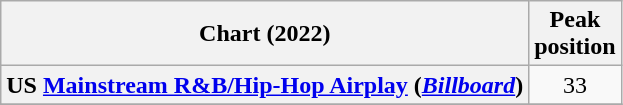<table class="wikitable sortable plainrowheaders" style="text-align:center">
<tr>
<th scope="col">Chart (2022)</th>
<th scope="col">Peak<br>position</th>
</tr>
<tr>
<th scope="row">US <a href='#'>Mainstream R&B/Hip-Hop Airplay</a> (<em><a href='#'>Billboard</a></em>)</th>
<td>33</td>
</tr>
<tr>
</tr>
</table>
